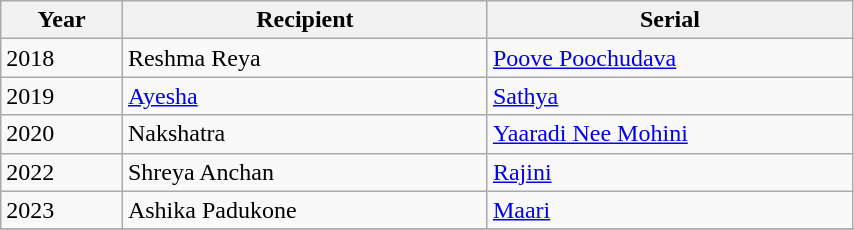<table class="wikitable" width="45%">
<tr>
<th style="width:10%;">Year</th>
<th style="width:30%;">Recipient</th>
<th style="width:30%;">Serial</th>
</tr>
<tr>
<td>2018</td>
<td>Reshma Reya</td>
<td><a href='#'>Poove Poochudava</a></td>
</tr>
<tr>
<td>2019</td>
<td><a href='#'>Ayesha</a></td>
<td><a href='#'>Sathya</a></td>
</tr>
<tr>
<td>2020</td>
<td>Nakshatra</td>
<td><a href='#'>Yaaradi Nee Mohini</a></td>
</tr>
<tr>
<td>2022</td>
<td>Shreya Anchan</td>
<td><a href='#'>Rajini</a></td>
</tr>
<tr>
<td>2023</td>
<td>Ashika Padukone</td>
<td><a href='#'>Maari</a></td>
</tr>
<tr>
</tr>
</table>
